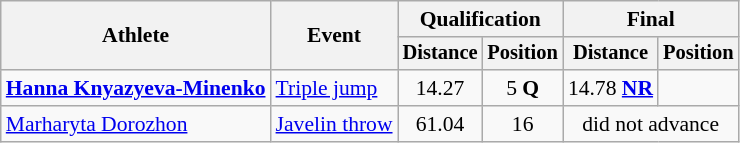<table class=wikitable style="font-size:90%">
<tr>
<th rowspan="2">Athlete</th>
<th rowspan="2">Event</th>
<th colspan="2">Qualification</th>
<th colspan="2">Final</th>
</tr>
<tr style="font-size:95%">
<th>Distance</th>
<th>Position</th>
<th>Distance</th>
<th>Position</th>
</tr>
<tr style=text-align:center>
<td style=text-align:left><strong><a href='#'>Hanna Knyazyeva-Minenko</a></strong></td>
<td style=text-align:left><a href='#'>Triple jump</a></td>
<td>14.27</td>
<td>5 <strong>Q</strong></td>
<td>14.78 <strong><a href='#'>NR</a></strong></td>
<td></td>
</tr>
<tr style=text-align:center>
<td style=text-align:left><a href='#'>Marharyta Dorozhon</a></td>
<td style=text-align:left><a href='#'>Javelin throw</a></td>
<td>61.04</td>
<td>16</td>
<td colspan="2">did not advance</td>
</tr>
</table>
